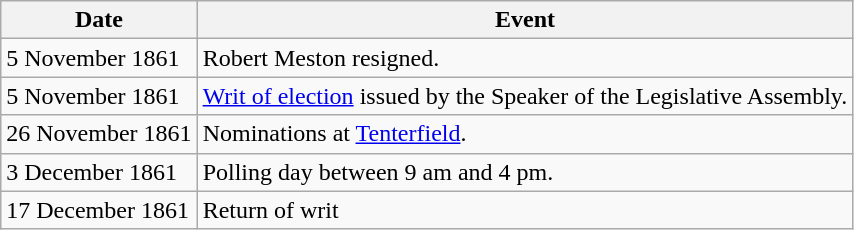<table class="wikitable">
<tr>
<th>Date</th>
<th>Event</th>
</tr>
<tr>
<td>5 November 1861</td>
<td>Robert Meston resigned.</td>
</tr>
<tr>
<td>5 November 1861</td>
<td><a href='#'>Writ of election</a> issued by the Speaker of the Legislative Assembly.</td>
</tr>
<tr>
<td>26 November 1861</td>
<td>Nominations at <a href='#'>Tenterfield</a>.</td>
</tr>
<tr>
<td>3 December 1861</td>
<td>Polling day between 9 am and 4 pm.</td>
</tr>
<tr>
<td>17 December 1861</td>
<td>Return of writ</td>
</tr>
</table>
